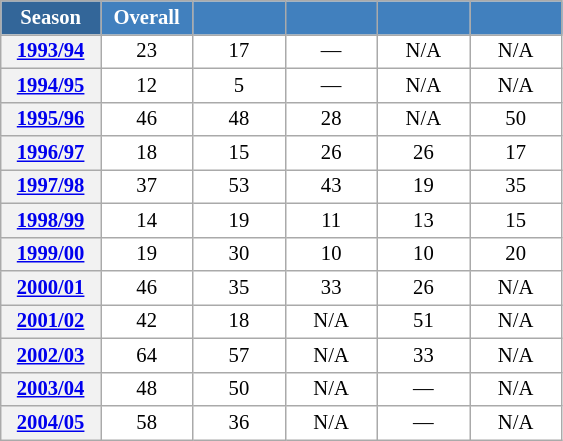<table class="wikitable" style="font-size:86%; text-align:center; border:grey solid 1px; border-collapse:collapse; background:#ffffff;">
<tr>
<th style="background-color:#369; color:white; width:60px;"> Season </th>
<th style="background-color:#4180be; color:white; width:55px;">Overall</th>
<th style="background-color:#4180be; color:white; width:55px;"></th>
<th style="background-color:#4180be; color:white; width:55px;"></th>
<th style="background-color:#4180be; color:white; width:55px;"></th>
<th style="background-color:#4180be; color:white; width:55px;"></th>
</tr>
<tr>
<th scope=row align=center><a href='#'>1993/94</a></th>
<td align=center>23</td>
<td align=center>17</td>
<td align=center>—</td>
<td align=center>N/A</td>
<td align=center>N/A</td>
</tr>
<tr>
<th scope=row align=center><a href='#'>1994/95</a></th>
<td align=center>12</td>
<td align=center>5</td>
<td align=center>—</td>
<td align=center>N/A</td>
<td align=center>N/A</td>
</tr>
<tr>
<th scope=row align=center><a href='#'>1995/96</a></th>
<td align=center>46</td>
<td align=center>48</td>
<td align=center>28</td>
<td align=center>N/A</td>
<td align=center>50</td>
</tr>
<tr>
<th scope=row align=center><a href='#'>1996/97</a></th>
<td align=center>18</td>
<td align=center>15</td>
<td align=center>26</td>
<td align=center>26</td>
<td align=center>17</td>
</tr>
<tr>
<th scope=row align=center><a href='#'>1997/98</a></th>
<td align=center>37</td>
<td align=center>53</td>
<td align=center>43</td>
<td align=center>19</td>
<td align=center>35</td>
</tr>
<tr>
<th scope=row align=center><a href='#'>1998/99</a></th>
<td align=center>14</td>
<td align=center>19</td>
<td align=center>11</td>
<td align=center>13</td>
<td align=center>15</td>
</tr>
<tr>
<th scope=row align=center><a href='#'>1999/00</a></th>
<td align=center>19</td>
<td align=center>30</td>
<td align=center>10</td>
<td align=center>10</td>
<td align=center>20</td>
</tr>
<tr>
<th scope=row align=center><a href='#'>2000/01</a></th>
<td align=center>46</td>
<td align=center>35</td>
<td align=center>33</td>
<td align=center>26</td>
<td align=center>N/A</td>
</tr>
<tr>
<th scope=row align=center><a href='#'>2001/02</a></th>
<td align=center>42</td>
<td align=center>18</td>
<td align=center>N/A</td>
<td align=center>51</td>
<td align=center>N/A</td>
</tr>
<tr>
<th scope=row align=center><a href='#'>2002/03</a></th>
<td align=center>64</td>
<td align=center>57</td>
<td align=center>N/A</td>
<td align=center>33</td>
<td align=center>N/A</td>
</tr>
<tr>
<th scope=row align=center><a href='#'>2003/04</a></th>
<td align=center>48</td>
<td align=center>50</td>
<td align=center>N/A</td>
<td align=center>—</td>
<td align=center>N/A</td>
</tr>
<tr>
<th scope=row align=center><a href='#'>2004/05</a></th>
<td align=center>58</td>
<td align=center>36</td>
<td align=center>N/A</td>
<td align=center>—</td>
<td align=center>N/A</td>
</tr>
</table>
